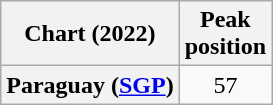<table class="wikitable plainrowheaders" style="text-align:center">
<tr>
<th scope="col">Chart (2022)</th>
<th scope="col">Peak<br>position</th>
</tr>
<tr>
<th scope="row">Paraguay (<a href='#'>SGP</a>)</th>
<td>57</td>
</tr>
</table>
